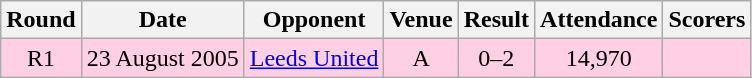<table class= "wikitable " style="font-size:100%; text-align:center">
<tr>
<th>Round</th>
<th>Date</th>
<th>Opponent</th>
<th>Venue</th>
<th>Result</th>
<th>Attendance</th>
<th>Scorers</th>
</tr>
<tr bgcolor="#ffd0e3">
<td>R1</td>
<td>23 August 2005</td>
<td><a href='#'>Leeds United</a></td>
<td>A</td>
<td>0–2</td>
<td>14,970</td>
<td></td>
</tr>
</table>
